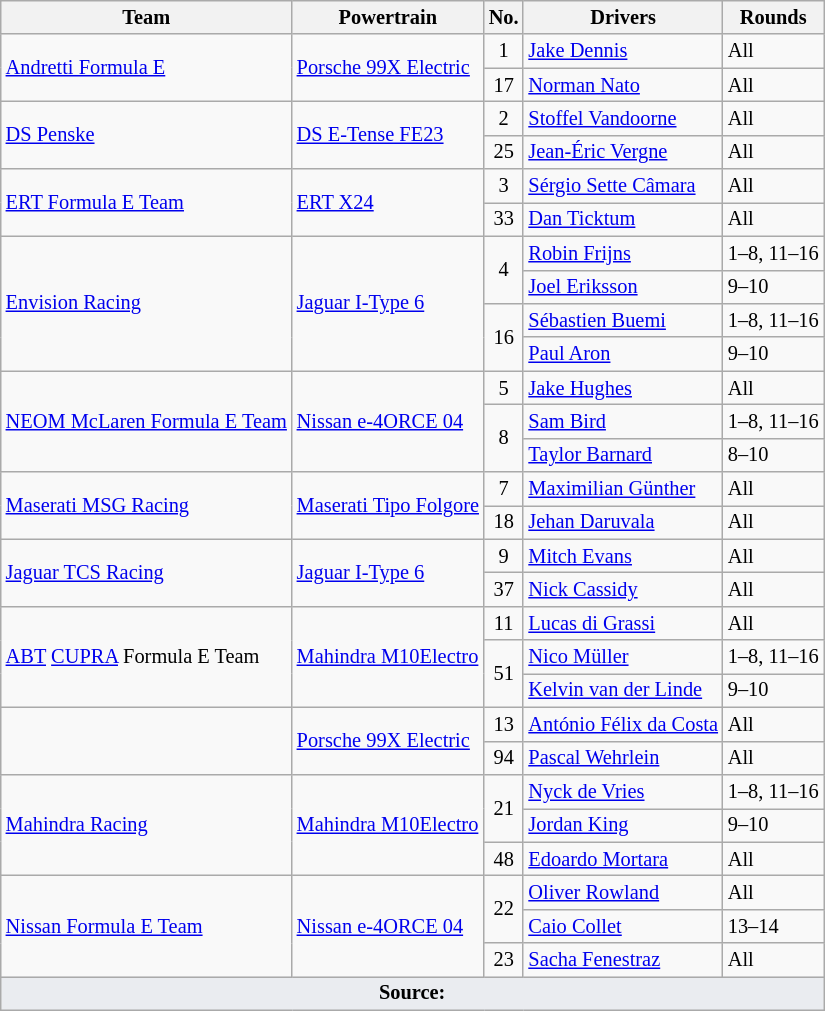<table class="wikitable" style=font-size:85%;>
<tr>
<th>Team</th>
<th>Powertrain</th>
<th>No.</th>
<th>Drivers</th>
<th>Rounds</th>
</tr>
<tr>
<td rowspan="2"> <a href='#'>Andretti Formula E</a></td>
<td rowspan="2"><a href='#'>Porsche 99X Electric</a></td>
<td align=center>1</td>
<td> <a href='#'>Jake Dennis</a></td>
<td>All</td>
</tr>
<tr>
<td align=center>17</td>
<td> <a href='#'>Norman Nato</a></td>
<td>All</td>
</tr>
<tr>
<td rowspan="2"> <a href='#'>DS Penske</a></td>
<td rowspan="2"><a href='#'>DS E-Tense FE23</a></td>
<td align="center">2</td>
<td> <a href='#'>Stoffel Vandoorne</a></td>
<td>All</td>
</tr>
<tr>
<td align="center">25</td>
<td> <a href='#'>Jean-Éric Vergne</a></td>
<td>All</td>
</tr>
<tr>
<td rowspan="2"> <a href='#'>ERT Formula E Team</a></td>
<td rowspan="2"><a href='#'>ERT X24</a></td>
<td align=center>3</td>
<td> <a href='#'>Sérgio Sette Câmara</a></td>
<td>All</td>
</tr>
<tr>
<td align=center>33</td>
<td> <a href='#'>Dan Ticktum</a></td>
<td>All</td>
</tr>
<tr>
<td rowspan="4"> <a href='#'>Envision Racing</a></td>
<td rowspan="4"><a href='#'>Jaguar I-Type 6</a></td>
<td align=center rowspan="2">4</td>
<td> <a href='#'>Robin Frijns</a></td>
<td>1–8, 11–16</td>
</tr>
<tr>
<td> <a href='#'>Joel Eriksson</a></td>
<td>9–10</td>
</tr>
<tr>
<td align=center rowspan="2">16</td>
<td> <a href='#'>Sébastien Buemi</a></td>
<td>1–8, 11–16</td>
</tr>
<tr>
<td> <a href='#'>Paul Aron</a></td>
<td>9–10</td>
</tr>
<tr>
<td rowspan="3"> <a href='#'>NEOM McLaren Formula E Team</a></td>
<td rowspan="3"><a href='#'>Nissan e-4ORCE 04</a></td>
<td align=center>5</td>
<td> <a href='#'>Jake Hughes</a></td>
<td>All</td>
</tr>
<tr>
<td rowspan=2 align=center>8</td>
<td> <a href='#'>Sam Bird</a></td>
<td>1–8, 11–16</td>
</tr>
<tr>
<td> <a href='#'>Taylor Barnard</a></td>
<td>8–10</td>
</tr>
<tr>
<td rowspan="2"> <a href='#'>Maserati MSG Racing</a></td>
<td rowspan="2"><a href='#'>Maserati Tipo Folgore</a></td>
<td align=center>7</td>
<td> <a href='#'>Maximilian Günther</a></td>
<td>All</td>
</tr>
<tr>
<td align=center>18</td>
<td> <a href='#'>Jehan Daruvala</a></td>
<td>All</td>
</tr>
<tr>
<td rowspan="2"> <a href='#'>Jaguar TCS Racing</a></td>
<td rowspan="2"><a href='#'>Jaguar I-Type 6</a></td>
<td align=center>9</td>
<td> <a href='#'>Mitch Evans</a></td>
<td>All</td>
</tr>
<tr>
<td align=center>37</td>
<td> <a href='#'>Nick Cassidy</a></td>
<td>All</td>
</tr>
<tr>
<td rowspan="3"> <a href='#'>ABT</a> <a href='#'>CUPRA</a> Formula E Team</td>
<td rowspan="3"><a href='#'>Mahindra M10Electro</a></td>
<td align=center>11</td>
<td> <a href='#'>Lucas di Grassi</a></td>
<td>All</td>
</tr>
<tr>
<td align=center rowspan="2">51</td>
<td> <a href='#'>Nico Müller</a></td>
<td>1–8, 11–16</td>
</tr>
<tr>
<td> <a href='#'>Kelvin van der Linde</a></td>
<td>9–10</td>
</tr>
<tr>
<td rowspan="2"></td>
<td rowspan="2"><a href='#'>Porsche 99X Electric</a></td>
<td align=center>13</td>
<td nowrap> <a href='#'>António Félix da Costa</a></td>
<td>All</td>
</tr>
<tr>
<td align=center>94</td>
<td> <a href='#'>Pascal Wehrlein</a></td>
<td>All</td>
</tr>
<tr>
<td rowspan="3"> <a href='#'>Mahindra Racing</a></td>
<td rowspan="3"><a href='#'>Mahindra M10Electro</a></td>
<td align="center" rowspan="2">21</td>
<td> <a href='#'>Nyck de Vries</a></td>
<td>1–8, 11–16</td>
</tr>
<tr>
<td> <a href='#'>Jordan King</a></td>
<td>9–10</td>
</tr>
<tr>
<td align=center>48</td>
<td> <a href='#'>Edoardo Mortara</a></td>
<td>All</td>
</tr>
<tr>
<td rowspan="3"> <a href='#'>Nissan Formula E Team</a></td>
<td rowspan="3"><a href='#'>Nissan e-4ORCE 04</a></td>
<td rowspan="2" align="center">22</td>
<td> <a href='#'>Oliver Rowland</a></td>
<td>All</td>
</tr>
<tr>
<td> <a href='#'>Caio Collet</a></td>
<td>13–14</td>
</tr>
<tr>
<td align="center">23</td>
<td> <a href='#'>Sacha Fenestraz</a></td>
<td>All</td>
</tr>
<tr class="sortbottom">
<td colspan="12" style="background-color:#EAECF0;text-align:center"><strong>Source:</strong></td>
</tr>
</table>
